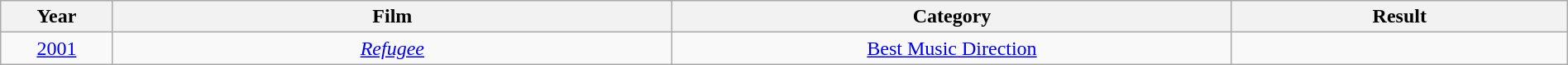<table class="wikitable" style="width:100%; text-align:center;">
<tr>
<th width=5%>Year</th>
<th style="width:25%;">Film</th>
<th style="width:25%;">Category</th>
<th style="width:15%;">Result</th>
</tr>
<tr>
<td><a href='#'>2001</a></td>
<td><em><a href='#'>Refugee</a></em></td>
<td><a href='#'>Best Music Direction</a></td>
<td></td>
</tr>
</table>
